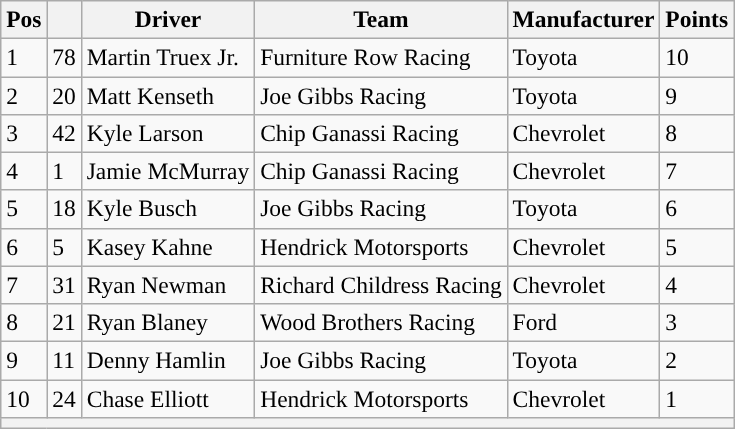<table class="wikitable" style="font-size:98%">
<tr>
<th>Pos</th>
<th></th>
<th>Driver</th>
<th>Team</th>
<th>Manufacturer</th>
<th>Points</th>
</tr>
<tr>
<td>1</td>
<td>78</td>
<td>Martin Truex Jr.</td>
<td>Furniture Row Racing</td>
<td>Toyota</td>
<td>10</td>
</tr>
<tr>
<td>2</td>
<td>20</td>
<td>Matt Kenseth</td>
<td>Joe Gibbs Racing</td>
<td>Toyota</td>
<td>9</td>
</tr>
<tr>
<td>3</td>
<td>42</td>
<td>Kyle Larson</td>
<td>Chip Ganassi Racing</td>
<td>Chevrolet</td>
<td>8</td>
</tr>
<tr>
<td>4</td>
<td>1</td>
<td>Jamie McMurray</td>
<td>Chip Ganassi Racing</td>
<td>Chevrolet</td>
<td>7</td>
</tr>
<tr>
<td>5</td>
<td>18</td>
<td>Kyle Busch</td>
<td>Joe Gibbs Racing</td>
<td>Toyota</td>
<td>6</td>
</tr>
<tr>
<td>6</td>
<td>5</td>
<td>Kasey Kahne</td>
<td>Hendrick Motorsports</td>
<td>Chevrolet</td>
<td>5</td>
</tr>
<tr>
<td>7</td>
<td>31</td>
<td>Ryan Newman</td>
<td>Richard Childress Racing</td>
<td>Chevrolet</td>
<td>4</td>
</tr>
<tr>
<td>8</td>
<td>21</td>
<td>Ryan Blaney</td>
<td>Wood Brothers Racing</td>
<td>Ford</td>
<td>3</td>
</tr>
<tr>
<td>9</td>
<td>11</td>
<td>Denny Hamlin</td>
<td>Joe Gibbs Racing</td>
<td>Toyota</td>
<td>2</td>
</tr>
<tr>
<td>10</td>
<td>24</td>
<td>Chase Elliott</td>
<td>Hendrick Motorsports</td>
<td>Chevrolet</td>
<td>1</td>
</tr>
<tr>
<th colspan="6"></th>
</tr>
</table>
